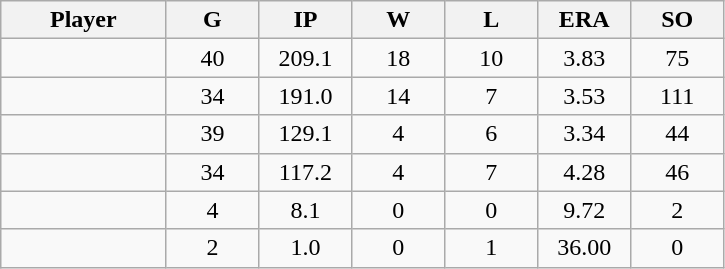<table class="wikitable sortable">
<tr>
<th bgcolor="#DDDDFF" width="16%">Player</th>
<th bgcolor="#DDDDFF" width="9%">G</th>
<th bgcolor="#DDDDFF" width="9%">IP</th>
<th bgcolor="#DDDDFF" width="9%">W</th>
<th bgcolor="#DDDDFF" width="9%">L</th>
<th bgcolor="#DDDDFF" width="9%">ERA</th>
<th bgcolor="#DDDDFF" width="9%">SO</th>
</tr>
<tr align="center">
<td></td>
<td>40</td>
<td>209.1</td>
<td>18</td>
<td>10</td>
<td>3.83</td>
<td>75</td>
</tr>
<tr align="center">
<td></td>
<td>34</td>
<td>191.0</td>
<td>14</td>
<td>7</td>
<td>3.53</td>
<td>111</td>
</tr>
<tr align="center">
<td></td>
<td>39</td>
<td>129.1</td>
<td>4</td>
<td>6</td>
<td>3.34</td>
<td>44</td>
</tr>
<tr align="center">
<td></td>
<td>34</td>
<td>117.2</td>
<td>4</td>
<td>7</td>
<td>4.28</td>
<td>46</td>
</tr>
<tr align="center">
<td></td>
<td>4</td>
<td>8.1</td>
<td>0</td>
<td>0</td>
<td>9.72</td>
<td>2</td>
</tr>
<tr align="center">
<td></td>
<td>2</td>
<td>1.0</td>
<td>0</td>
<td>1</td>
<td>36.00</td>
<td>0</td>
</tr>
</table>
